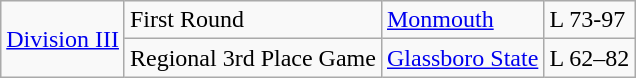<table class="wikitable">
<tr>
<td rowspan="2"><a href='#'>Division III</a></td>
<td>First Round</td>
<td><a href='#'>Monmouth</a></td>
<td>L 73-97</td>
</tr>
<tr>
<td>Regional 3rd Place Game</td>
<td><a href='#'>Glassboro State</a></td>
<td>L 62–82</td>
</tr>
</table>
